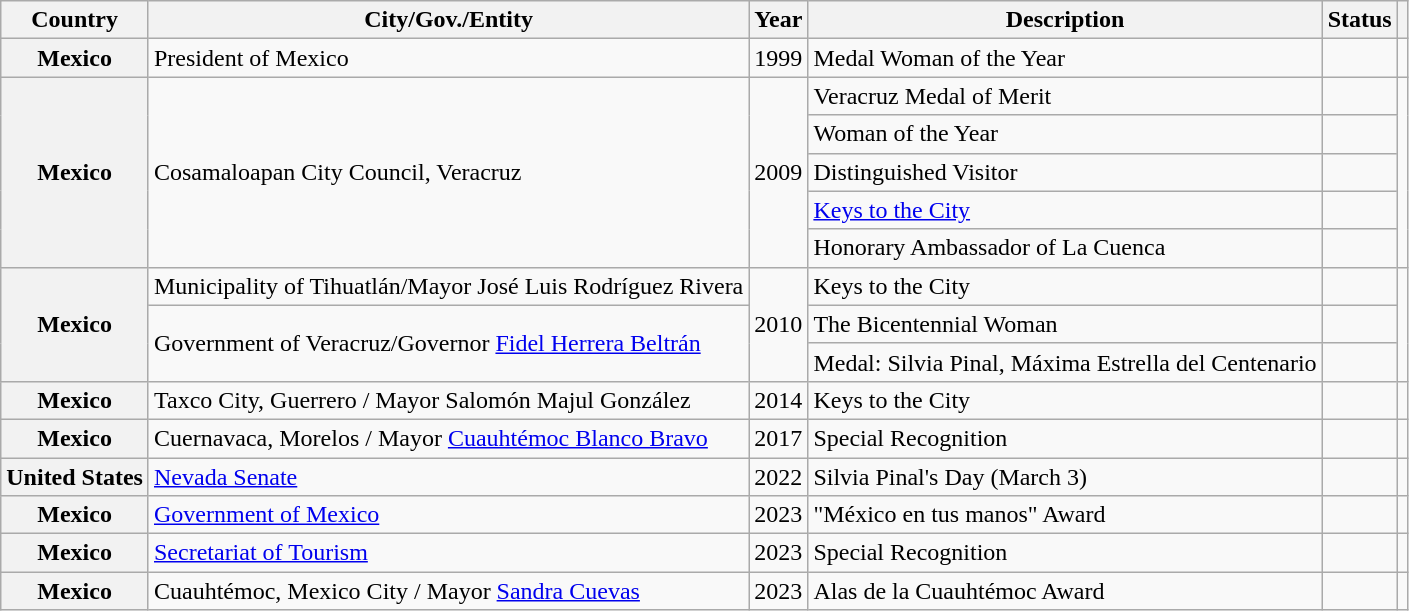<table class="wikitable sortable plainrowheaders">
<tr>
<th scope="col">Country</th>
<th scope="col">City/Gov./Entity</th>
<th scope="col">Year</th>
<th scope="col">Description</th>
<th scope="col">Status</th>
<th scope="col" class="unsortable"></th>
</tr>
<tr>
<th scope="row">Mexico</th>
<td>President of Mexico</td>
<td>1999</td>
<td>Medal Woman of the Year</td>
<td></td>
<td style="text-align:center;"></td>
</tr>
<tr>
<th scope="row" rowspan=5>Mexico</th>
<td rowspan="5">Cosamaloapan City Council, Veracruz</td>
<td rowspan="5">2009</td>
<td>Veracruz Medal of Merit</td>
<td></td>
<td align="center" rowspan=5></td>
</tr>
<tr>
<td>Woman of the Year</td>
<td></td>
</tr>
<tr>
<td>Distinguished Visitor</td>
<td></td>
</tr>
<tr>
<td><a href='#'>Keys to the City</a></td>
<td></td>
</tr>
<tr>
<td>Honorary Ambassador of La Cuenca</td>
<td></td>
</tr>
<tr>
<th scope="row" rowspan=3>Mexico</th>
<td>Municipality of Tihuatlán/Mayor José Luis Rodríguez Rivera</td>
<td rowspan="3">2010</td>
<td>Keys to the City</td>
<td></td>
<td align="center" rowspan=3></td>
</tr>
<tr>
<td rowspan="2">Government of Veracruz/Governor <a href='#'>Fidel Herrera Beltrán</a></td>
<td>The Bicentennial Woman</td>
<td></td>
</tr>
<tr>
<td>Medal: Silvia Pinal, Máxima Estrella del Centenario </td>
<td></td>
</tr>
<tr>
<th scope="row">Mexico</th>
<td>Taxco City, Guerrero / Mayor Salomón Majul González</td>
<td>2014</td>
<td>Keys to the City</td>
<td></td>
<td style="text-align:center;"></td>
</tr>
<tr>
<th scope="row">Mexico</th>
<td>Cuernavaca, Morelos / Mayor <a href='#'>Cuauhtémoc Blanco Bravo</a></td>
<td>2017</td>
<td>Special Recognition</td>
<td></td>
<td style="text-align:center;"></td>
</tr>
<tr>
<th scope="row">United States</th>
<td><a href='#'>Nevada Senate</a></td>
<td>2022</td>
<td>Silvia Pinal's Day (March 3)</td>
<td></td>
<td style="text-align:center;"></td>
</tr>
<tr>
<th scope="row">Mexico</th>
<td><a href='#'>Government of Mexico</a></td>
<td>2023</td>
<td>"México en tus manos" Award</td>
<td></td>
<td style="text-align:center;"></td>
</tr>
<tr>
<th scope="row">Mexico</th>
<td><a href='#'>Secretariat of Tourism</a></td>
<td>2023</td>
<td>Special Recognition</td>
<td></td>
<td style="text-align:center;"></td>
</tr>
<tr>
<th scope="row">Mexico</th>
<td>Cuauhtémoc, Mexico City / Mayor <a href='#'>Sandra Cuevas</a></td>
<td>2023</td>
<td>Alas de la Cuauhtémoc Award</td>
<td></td>
<td style="text-align:center;"></td>
</tr>
</table>
